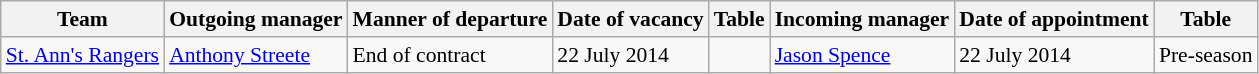<table class="wikitable" style="font-size:90%;">
<tr>
<th>Team</th>
<th>Outgoing manager</th>
<th>Manner of departure</th>
<th>Date of vacancy</th>
<th>Table</th>
<th>Incoming manager</th>
<th>Date of appointment</th>
<th>Table</th>
</tr>
<tr>
<td><a href='#'>St. Ann's Rangers</a></td>
<td> <a href='#'>Anthony Streete</a></td>
<td>End of contract</td>
<td>22 July 2014</td>
<td></td>
<td> <a href='#'>Jason Spence</a></td>
<td>22 July 2014</td>
<td>Pre-season</td>
</tr>
</table>
